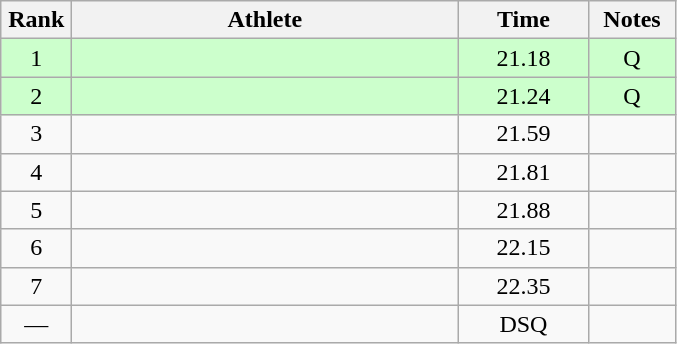<table class="wikitable" style="text-align:center">
<tr>
<th width=40>Rank</th>
<th width=250>Athlete</th>
<th width=80>Time</th>
<th width=50>Notes</th>
</tr>
<tr bgcolor=ccffcc>
<td>1</td>
<td align=left></td>
<td>21.18</td>
<td>Q</td>
</tr>
<tr bgcolor=ccffcc>
<td>2</td>
<td align=left></td>
<td>21.24</td>
<td>Q</td>
</tr>
<tr>
<td>3</td>
<td align=left></td>
<td>21.59</td>
<td></td>
</tr>
<tr>
<td>4</td>
<td align=left></td>
<td>21.81</td>
<td></td>
</tr>
<tr>
<td>5</td>
<td align=left></td>
<td>21.88</td>
<td></td>
</tr>
<tr>
<td>6</td>
<td align=left></td>
<td>22.15</td>
<td></td>
</tr>
<tr>
<td>7</td>
<td align=left></td>
<td>22.35</td>
<td></td>
</tr>
<tr>
<td>—</td>
<td align=left></td>
<td>DSQ</td>
<td></td>
</tr>
</table>
